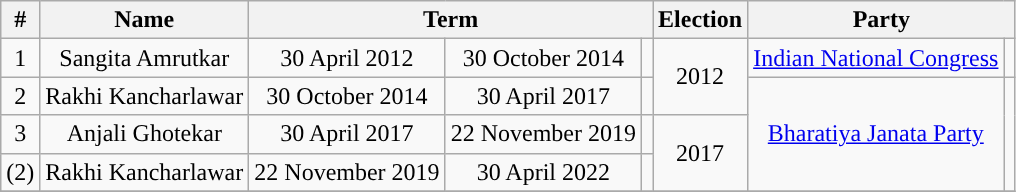<table class="wikitable" style=text-align:center>
<tr>
<th>#</th>
<th>Name</th>
<th colspan="3">Term</th>
<th>Election</th>
<th colspan="2">Party</th>
</tr>
<tr>
<td>1</td>
<td>Sangita Amrutkar</td>
<td>30 April 2012</td>
<td>30 October 2014</td>
<td></td>
<td rowspan="2">2012</td>
<td><a href='#'>Indian National Congress</a></td>
<td></td>
</tr>
<tr>
<td>2</td>
<td>Rakhi Kancharlawar</td>
<td>30 October 2014</td>
<td>30 April 2017</td>
<td></td>
<td rowspan="3"><a href='#'>Bharatiya Janata Party</a></td>
<td rowspan="3"></td>
</tr>
<tr>
<td>3</td>
<td>Anjali Ghotekar</td>
<td>30 April 2017</td>
<td>22 November 2019</td>
<td></td>
<td rowspan="2">2017</td>
</tr>
<tr>
<td>(2)</td>
<td>Rakhi Kancharlawar</td>
<td>22 November 2019</td>
<td>30 April 2022</td>
<td></td>
</tr>
<tr>
</tr>
</table>
